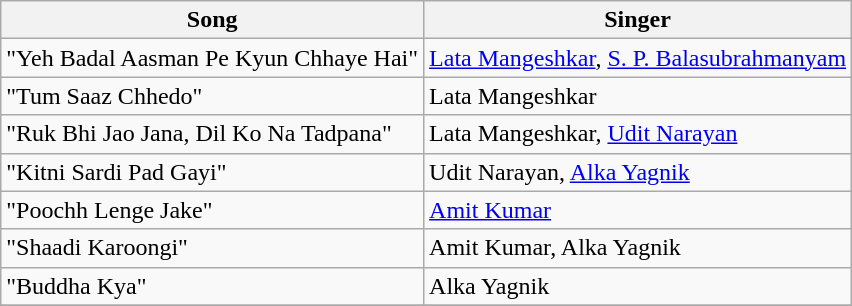<table class="wikitable">
<tr>
<th>Song</th>
<th>Singer</th>
</tr>
<tr>
<td>"Yeh Badal Aasman Pe Kyun Chhaye Hai"</td>
<td><a href='#'>Lata Mangeshkar</a>, <a href='#'>S. P. Balasubrahmanyam</a></td>
</tr>
<tr>
<td>"Tum Saaz Chhedo"</td>
<td>Lata Mangeshkar</td>
</tr>
<tr>
<td>"Ruk Bhi Jao Jana, Dil Ko Na Tadpana"</td>
<td>Lata Mangeshkar, <a href='#'>Udit Narayan</a></td>
</tr>
<tr>
<td>"Kitni Sardi Pad Gayi"</td>
<td>Udit Narayan, <a href='#'>Alka Yagnik</a></td>
</tr>
<tr>
<td>"Poochh Lenge Jake"</td>
<td><a href='#'>Amit Kumar</a></td>
</tr>
<tr>
<td>"Shaadi Karoongi"</td>
<td>Amit Kumar, Alka Yagnik</td>
</tr>
<tr>
<td>"Buddha Kya"</td>
<td>Alka Yagnik</td>
</tr>
<tr>
</tr>
</table>
